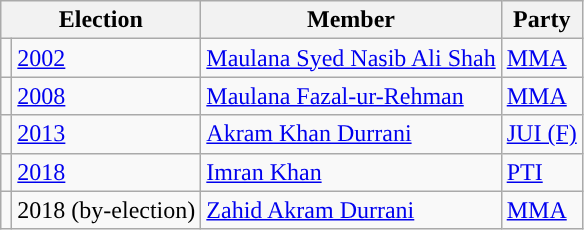<table class="wikitable">
<tr>
<th colspan="2">Election</th>
<th>Member</th>
<th>Party</th>
</tr>
<tr>
<td style="background-color: "></td>
<td><a href='#'>2002</a></td>
<td><a href='#'>Maulana Syed Nasib Ali Shah</a></td>
<td><a href='#'>MMA</a></td>
</tr>
<tr>
<td style="background-color: "></td>
<td><a href='#'>2008</a></td>
<td><a href='#'>Maulana Fazal-ur-Rehman</a></td>
<td><a href='#'>MMA</a></td>
</tr>
<tr>
<td style="background-color: "></td>
<td><a href='#'>2013</a></td>
<td><a href='#'>Akram Khan Durrani</a></td>
<td><a href='#'>JUI (F)</a></td>
</tr>
<tr>
<td style="background-color: "></td>
<td><a href='#'>2018</a></td>
<td><a href='#'>Imran Khan</a></td>
<td><a href='#'>PTI</a></td>
</tr>
<tr>
<td style="background-color: "></td>
<td>2018 (by-election)</td>
<td><a href='#'>Zahid Akram Durrani</a></td>
<td><a href='#'>MMA</a></td>
</tr>
</table>
